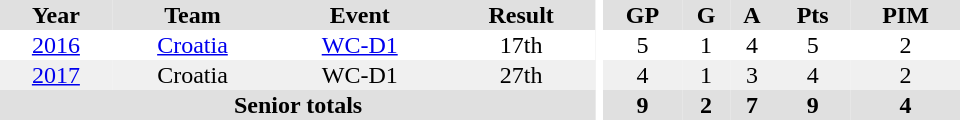<table border="0" cellpadding="1" cellspacing="0" ID="Table3" style="text-align:center; width:40em">
<tr ALIGN="center" bgcolor="#e0e0e0">
<th>Year</th>
<th>Team</th>
<th>Event</th>
<th>Result</th>
<th rowspan="99" bgcolor="#ffffff"></th>
<th>GP</th>
<th>G</th>
<th>A</th>
<th>Pts</th>
<th>PIM</th>
</tr>
<tr>
<td><a href='#'>2016</a></td>
<td><a href='#'>Croatia</a></td>
<td><a href='#'>WC-D1</a></td>
<td>17th</td>
<td>5</td>
<td>1</td>
<td>4</td>
<td>5</td>
<td>2</td>
</tr>
<tr bgcolor="#f0f0f0">
<td><a href='#'>2017</a></td>
<td>Croatia</td>
<td>WC-D1</td>
<td>27th</td>
<td>4</td>
<td>1</td>
<td>3</td>
<td>4</td>
<td>2</td>
</tr>
<tr ALIGN="center" bgcolor="#e0e0e0">
<th colspan=4>Senior totals</th>
<th>9</th>
<th>2</th>
<th>7</th>
<th>9</th>
<th>4</th>
</tr>
</table>
